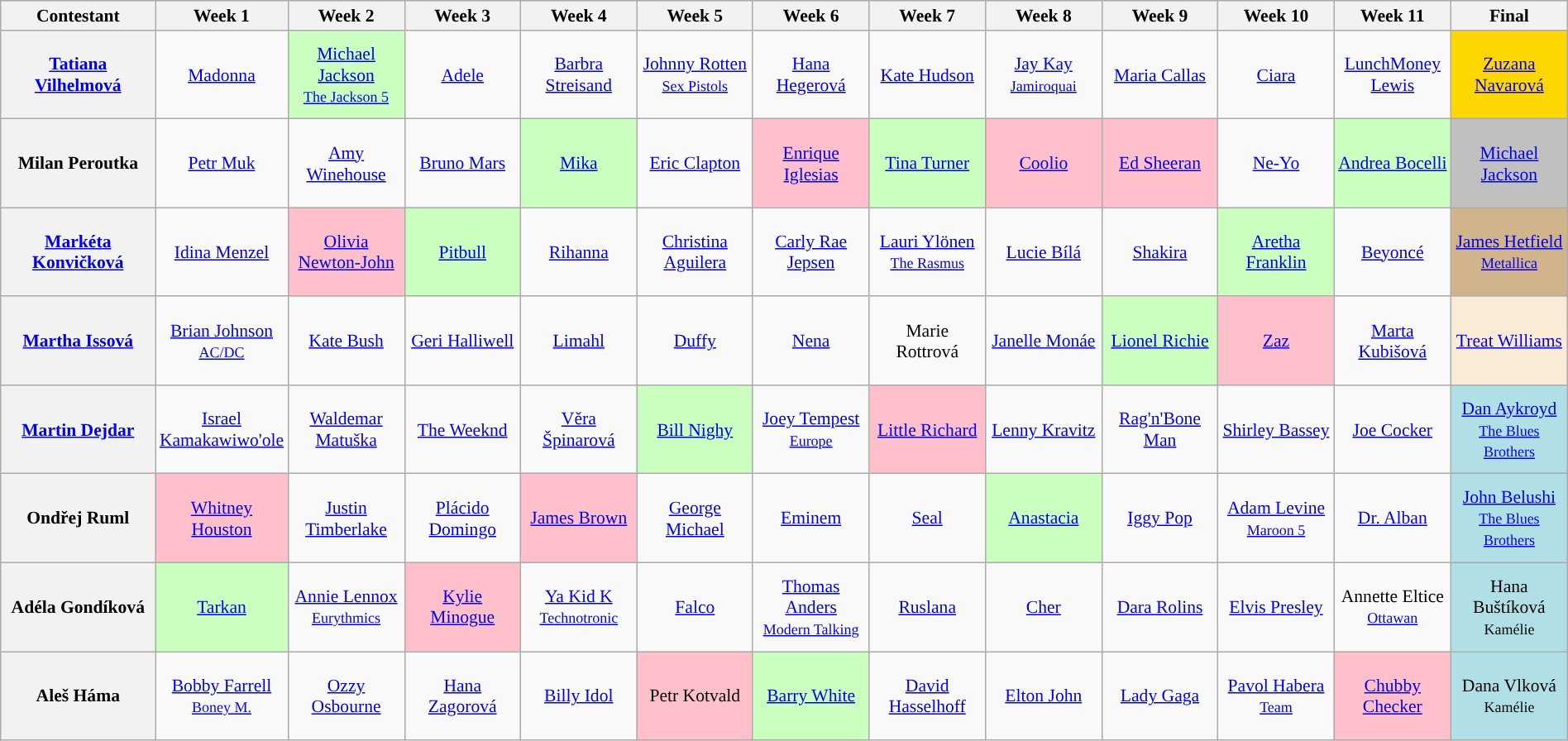<table class="wikitable" style="font-size:90%; text-align:center; margin-left: auto; margin-right: auto">
<tr>
<th style="width: 10%;">Contestant</th>
<th style="width: 7.5%;">Week 1</th>
<th style="width: 7.5%;">Week 2</th>
<th style="width: 7.5%;">Week 3</th>
<th style="width: 7.5%;">Week 4</th>
<th style="width: 7.5%;">Week 5</th>
<th style="width: 7.5%;">Week 6</th>
<th style="width: 7.5%;">Week 7</th>
<th style="width: 7.5%;">Week 8</th>
<th style="width: 7.5%;">Week 9</th>
<th style="width: 7.5%;">Week 10</th>
<th style="width: 7.5%;">Week 11</th>
<th style="width: 7.5%;">Final</th>
</tr>
<tr>
<th style=height:4.5em><a href='#'>Tatiana Vilhelmová</a></th>
<td><a href='#'>Madonna</a></td>
<td style="background:#cbffc0"><a href='#'>Michael Jackson</a> <br><small><a href='#'>The Jackson 5</a></small></td>
<td><a href='#'>Adele</a></td>
<td><a href='#'>Barbra Streisand</a></td>
<td><a href='#'>Johnny Rotten</a> <br><small><a href='#'>Sex Pistols</a></small></td>
<td><a href='#'>Hana Hegerová</a></td>
<td><a href='#'>Kate Hudson</a></td>
<td><a href='#'>Jay Kay</a> <br><small><a href='#'>Jamiroquai</a></small></td>
<td><a href='#'>Maria Callas</a></td>
<td><a href='#'>Ciara</a></td>
<td><a href='#'>LunchMoney Lewis</a></td>
<td style="background:gold;"><a href='#'>Zuzana Navarová</a></td>
</tr>
<tr>
<th style=height:4.5em>Milan Peroutka</th>
<td><a href='#'>Petr Muk</a></td>
<td><a href='#'>Amy Winehouse</a></td>
<td><a href='#'>Bruno Mars</a></td>
<td style="background:#cbffc0"><a href='#'>Mika</a></td>
<td><a href='#'>Eric Clapton</a></td>
<td style="background:pink"><a href='#'>Enrique Iglesias</a></td>
<td style="background:#cbffc0"><a href='#'>Tina Turner</a></td>
<td style="background:pink"><a href='#'>Coolio</a></td>
<td style="background:pink"><a href='#'>Ed Sheeran</a></td>
<td><a href='#'>Ne-Yo</a></td>
<td style="background:#cbffc0"><a href='#'>Andrea Bocelli</a></td>
<td style="background:silver;"><a href='#'>Michael Jackson</a></td>
</tr>
<tr>
<th style=height:4.5em><a href='#'>Markéta Konvičková</a></th>
<td><a href='#'>Idina Menzel</a></td>
<td style="background:pink"><a href='#'>Olivia Newton-John</a></td>
<td style="background:#cbffc0"><a href='#'>Pitbull</a></td>
<td><a href='#'>Rihanna</a></td>
<td><a href='#'>Christina Aguilera</a></td>
<td><a href='#'>Carly Rae Jepsen</a></td>
<td><a href='#'>Lauri Ylönen</a> <br><small><a href='#'>The Rasmus</a></small></td>
<td><a href='#'>Lucie Bílá</a></td>
<td><a href='#'>Shakira</a></td>
<td style="background:#cbffc0"><a href='#'>Aretha Franklin</a></td>
<td><a href='#'>Beyoncé</a></td>
<td style="background:tan"><a href='#'>James Hetfield</a> <br><small><a href='#'>Metallica</a></small></td>
</tr>
<tr>
<th style=height:4.5em><a href='#'>Martha Issová</a></th>
<td><a href='#'>Brian Johnson</a> <br><small><a href='#'>AC/DC</a></small></td>
<td><a href='#'>Kate Bush</a></td>
<td><a href='#'>Geri Halliwell</a></td>
<td><a href='#'>Limahl</a></td>
<td><a href='#'>Duffy</a></td>
<td><a href='#'>Nena</a></td>
<td>Marie Rottrová</td>
<td><a href='#'>Janelle Monáe</a></td>
<td style="background:#cbffc0"><a href='#'>Lionel Richie</a></td>
<td style="background:pink"><a href='#'>Zaz</a></td>
<td><a href='#'>Marta Kubišová</a></td>
<td style="background:antiquewhite"><a href='#'>Treat Williams</a></td>
</tr>
<tr>
<th style=height:4.5em><a href='#'>Martin Dejdar</a></th>
<td><a href='#'>Israel Kamakawiwo'ole</a></td>
<td><a href='#'>Waldemar Matuška</a></td>
<td><a href='#'>The Weeknd</a></td>
<td><a href='#'>Věra Špinarová</a></td>
<td style="background:#cbffc0"><a href='#'>Bill Nighy</a></td>
<td><a href='#'>Joey Tempest</a> <br><small><a href='#'>Europe</a></small></td>
<td style="background:pink"><a href='#'>Little Richard</a></td>
<td><a href='#'>Lenny Kravitz</a></td>
<td><a href='#'>Rag'n'Bone Man</a></td>
<td><a href='#'>Shirley Bassey</a></td>
<td><a href='#'>Joe Cocker</a></td>
<td style="background:#b0e0e6"><a href='#'>Dan Aykroyd</a> <br><small><a href='#'>The Blues Brothers</a></small></td>
</tr>
<tr>
<th style=height:4.5em>Ondřej Ruml</th>
<td style="background:pink"><a href='#'>Whitney Houston</a></td>
<td><a href='#'>Justin Timberlake</a></td>
<td><a href='#'>Plácido Domingo</a></td>
<td style="background:pink"><a href='#'>James Brown</a></td>
<td><a href='#'>George Michael</a></td>
<td><a href='#'>Eminem</a></td>
<td><a href='#'>Seal</a></td>
<td style="background:#cbffc0"><a href='#'>Anastacia</a></td>
<td><a href='#'>Iggy Pop</a></td>
<td><a href='#'>Adam Levine</a> <br><small><a href='#'>Maroon 5</a></small></td>
<td><a href='#'>Dr. Alban</a></td>
<td style="background:#b0e0e6"><a href='#'>John Belushi</a> <br><small><a href='#'>The Blues Brothers</a></small></td>
</tr>
<tr>
<th style=height:4.5em>Adéla Gondíková</th>
<td style="background:#cbffc0"><a href='#'>Tarkan</a></td>
<td><a href='#'>Annie Lennox</a> <br><small><a href='#'>Eurythmics</a></small></td>
<td style="background:pink"><a href='#'>Kylie Minogue</a></td>
<td><a href='#'>Ya Kid K</a> <br><small><a href='#'>Technotronic</a></small></td>
<td><a href='#'>Falco</a></td>
<td><a href='#'>Thomas Anders</a> <br><small><a href='#'>Modern Talking</a></small></td>
<td><a href='#'>Ruslana</a></td>
<td><a href='#'>Cher</a></td>
<td><a href='#'>Dara Rolins</a></td>
<td><a href='#'>Elvis Presley</a></td>
<td>Annette Eltice <br><small><a href='#'>Ottawan</a></small></td>
<td style="background:#b0e0e6">Hana Buštíková <br><small>Kamélie</small></td>
</tr>
<tr>
<th style=height:4.5em>Aleš Háma</th>
<td><a href='#'>Bobby Farrell</a> <br><small><a href='#'>Boney M.</a></small></td>
<td><a href='#'>Ozzy Osbourne</a></td>
<td><a href='#'>Hana Zagorová</a></td>
<td><a href='#'>Billy Idol</a></td>
<td style="background:pink">Petr Kotvald</td>
<td style="background:#cbffc0"><a href='#'>Barry White</a></td>
<td><a href='#'>David Hasselhoff</a></td>
<td><a href='#'>Elton John</a></td>
<td><a href='#'>Lady Gaga</a></td>
<td><a href='#'>Pavol Habera</a> <br><small><a href='#'>Team</a></small></td>
<td style="background:pink"><a href='#'>Chubby Checker</a></td>
<td style="background:#b0e0e6">Dana Vlková <br><small>Kamélie</small></td>
</tr>
</table>
